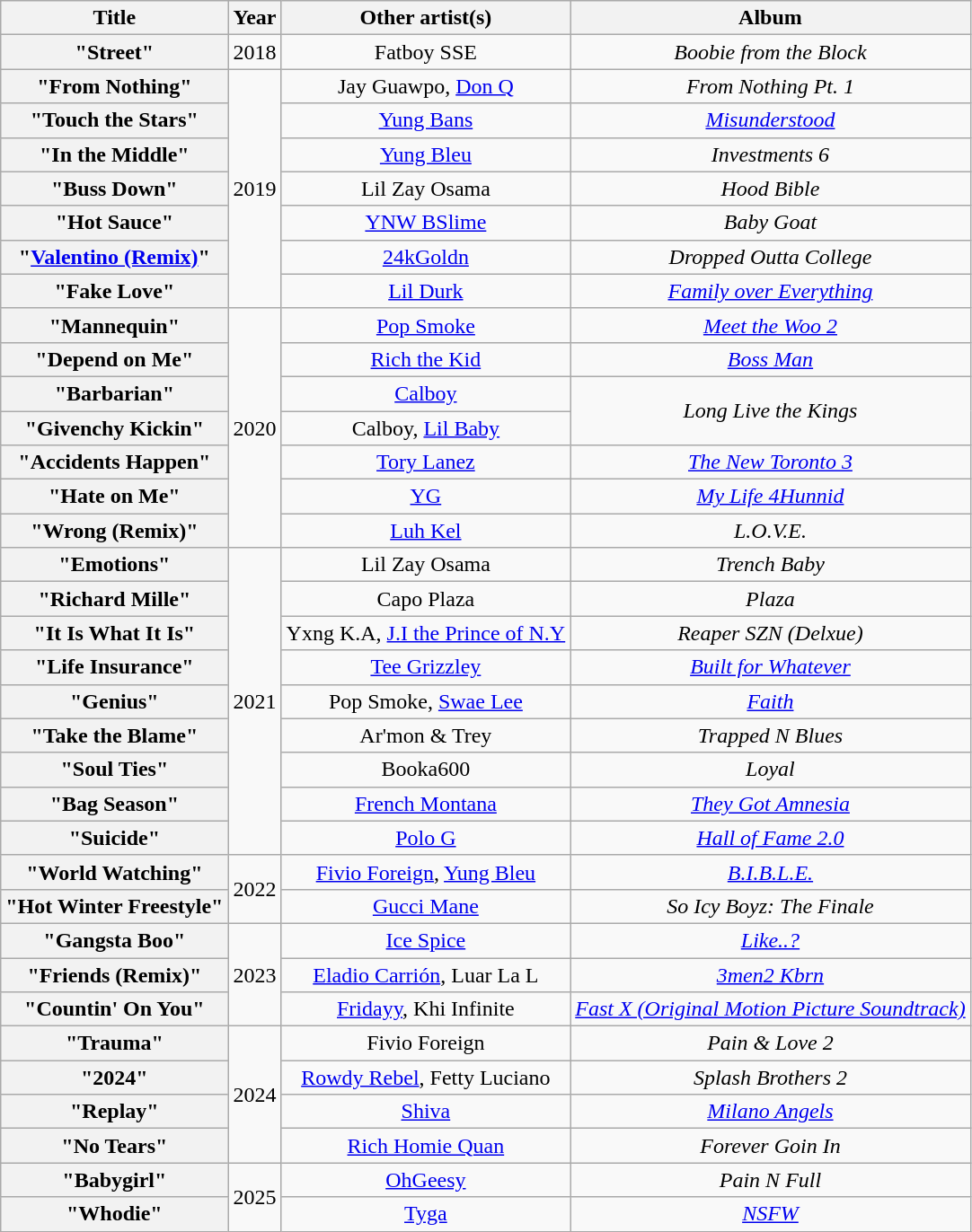<table class="wikitable plainrowheaders" style="text-align:center;">
<tr>
<th scope="col">Title</th>
<th scope="col">Year</th>
<th scope="col">Other artist(s)</th>
<th scope="col">Album</th>
</tr>
<tr>
<th scope="row">"Street"</th>
<td>2018</td>
<td>Fatboy SSE</td>
<td><em>Boobie from the Block</em></td>
</tr>
<tr>
<th scope="row">"From Nothing"</th>
<td rowspan="7">2019</td>
<td>Jay Guawpo, <a href='#'>Don Q</a></td>
<td><em>From Nothing Pt. 1</em></td>
</tr>
<tr>
<th scope="row">"Touch the Stars"</th>
<td><a href='#'>Yung Bans</a></td>
<td><em><a href='#'>Misunderstood</a></em></td>
</tr>
<tr>
<th scope="row">"In the Middle"</th>
<td><a href='#'>Yung Bleu</a></td>
<td><em>Investments 6</em></td>
</tr>
<tr>
<th scope="row">"Buss Down"</th>
<td>Lil Zay Osama</td>
<td><em>Hood Bible</em></td>
</tr>
<tr>
<th scope="row">"Hot Sauce"</th>
<td><a href='#'>YNW BSlime</a></td>
<td><em>Baby Goat</em></td>
</tr>
<tr>
<th scope="row">"<a href='#'>Valentino (Remix)</a>"</th>
<td><a href='#'>24kGoldn</a></td>
<td><em>Dropped Outta College</em></td>
</tr>
<tr>
<th scope="row">"Fake Love"</th>
<td><a href='#'>Lil Durk</a></td>
<td><em><a href='#'>Family over Everything</a></em></td>
</tr>
<tr>
<th scope="row">"Mannequin"</th>
<td rowspan="7">2020</td>
<td><a href='#'>Pop Smoke</a></td>
<td><em><a href='#'>Meet the Woo 2</a></em></td>
</tr>
<tr>
<th scope="row">"Depend on Me"</th>
<td><a href='#'>Rich the Kid</a></td>
<td><em><a href='#'>Boss Man</a></em></td>
</tr>
<tr>
<th scope="row">"Barbarian"</th>
<td><a href='#'>Calboy</a></td>
<td rowspan="2"><em>Long Live the Kings</em></td>
</tr>
<tr>
<th scope="row">"Givenchy Kickin"</th>
<td>Calboy, <a href='#'>Lil Baby</a></td>
</tr>
<tr>
<th scope="row">"Accidents Happen"</th>
<td><a href='#'>Tory Lanez</a></td>
<td><em><a href='#'>The New Toronto 3</a></em></td>
</tr>
<tr>
<th scope="row">"Hate on Me"</th>
<td><a href='#'>YG</a></td>
<td><em><a href='#'>My Life 4Hunnid</a></em></td>
</tr>
<tr>
<th scope="row">"Wrong (Remix)"</th>
<td><a href='#'>Luh Kel</a></td>
<td><em>L.O.V.E.</em></td>
</tr>
<tr>
<th scope="row">"Emotions"</th>
<td rowspan="9">2021</td>
<td>Lil Zay Osama</td>
<td><em>Trench Baby</em></td>
</tr>
<tr>
<th scope="row">"Richard Mille"</th>
<td>Capo Plaza</td>
<td><em>Plaza</em></td>
</tr>
<tr>
<th scope="row">"It Is What It Is"</th>
<td>Yxng K.A, <a href='#'>J.I the Prince of N.Y</a></td>
<td><em>Reaper SZN (Delxue)</em></td>
</tr>
<tr>
<th scope="row">"Life Insurance"</th>
<td><a href='#'>Tee Grizzley</a></td>
<td><em><a href='#'>Built for Whatever</a></em></td>
</tr>
<tr>
<th scope="row">"Genius"</th>
<td>Pop Smoke, <a href='#'>Swae Lee</a></td>
<td><em><a href='#'>Faith</a></em></td>
</tr>
<tr>
<th scope="row">"Take the Blame"</th>
<td>Ar'mon & Trey</td>
<td><em>Trapped N Blues</em></td>
</tr>
<tr>
<th scope="row">"Soul Ties"</th>
<td>Booka600</td>
<td><em>Loyal</em></td>
</tr>
<tr>
<th scope="row">"Bag Season"</th>
<td><a href='#'>French Montana</a></td>
<td><em><a href='#'>They Got Amnesia</a></em></td>
</tr>
<tr>
<th scope="row">"Suicide"</th>
<td><a href='#'>Polo G</a></td>
<td><em><a href='#'>Hall of Fame 2.0</a></em></td>
</tr>
<tr>
<th scope="row">"World Watching"</th>
<td rowspan="2">2022</td>
<td><a href='#'>Fivio Foreign</a>, <a href='#'>Yung Bleu</a></td>
<td><em><a href='#'>B.I.B.L.E.</a></em></td>
</tr>
<tr>
<th scope="row">"Hot Winter Freestyle"</th>
<td><a href='#'>Gucci Mane</a></td>
<td><em>So Icy Boyz: The Finale</em></td>
</tr>
<tr>
<th scope="row">"Gangsta Boo"</th>
<td rowspan="3">2023</td>
<td><a href='#'>Ice Spice</a></td>
<td><em><a href='#'>Like..?</a></em></td>
</tr>
<tr>
<th scope="row">"Friends (Remix)"</th>
<td><a href='#'>Eladio Carrión</a>, Luar La L</td>
<td><em><a href='#'>3men2 Kbrn</a></em></td>
</tr>
<tr>
<th scope="row">"Countin' On You"</th>
<td><a href='#'>Fridayy</a>, Khi Infinite</td>
<td><em><a href='#'>Fast X (Original Motion Picture Soundtrack)</a></em></td>
</tr>
<tr>
<th scope="row">"Trauma"</th>
<td rowspan="4">2024</td>
<td>Fivio Foreign</td>
<td><em>Pain & Love 2</em></td>
</tr>
<tr>
<th scope="row">"2024"</th>
<td><a href='#'>Rowdy Rebel</a>, Fetty Luciano</td>
<td><em>Splash Brothers 2</em></td>
</tr>
<tr>
<th scope="row">"Replay"</th>
<td><a href='#'>Shiva</a></td>
<td><em><a href='#'>Milano Angels</a></em></td>
</tr>
<tr>
<th scope="row">"No Tears"</th>
<td><a href='#'>Rich Homie Quan</a></td>
<td><em>Forever Goin In</em></td>
</tr>
<tr>
<th scope="row">"Babygirl"</th>
<td rowspan="2">2025</td>
<td><a href='#'>OhGeesy</a></td>
<td><em>Pain N Full</em></td>
</tr>
<tr>
<th scope="row">"Whodie"</th>
<td><a href='#'>Tyga</a></td>
<td><em><a href='#'>NSFW</a></em></td>
</tr>
</table>
